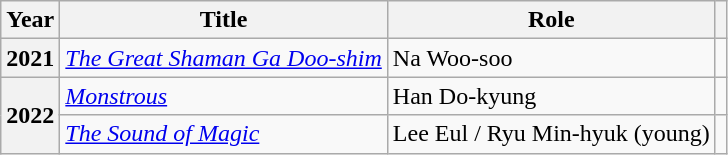<table class="wikitable sortable plainrowheaders">
<tr>
<th scope="col">Year</th>
<th scope="col">Title</th>
<th scope="col">Role</th>
<th scope="col" class="unsortable"></th>
</tr>
<tr>
<th scope="row">2021</th>
<td><em><a href='#'>The Great Shaman Ga Doo-shim</a></em></td>
<td>Na Woo-soo</td>
<td style="text-align:center"></td>
</tr>
<tr>
<th rowspan="2" scope="row">2022</th>
<td><em><a href='#'>Monstrous</a></em></td>
<td>Han Do-kyung</td>
<td style="text-align:center"></td>
</tr>
<tr>
<td><em><a href='#'>The Sound of Magic</a></em></td>
<td>Lee Eul / Ryu Min-hyuk (young)</td>
<td style="text-align:center"></td>
</tr>
</table>
